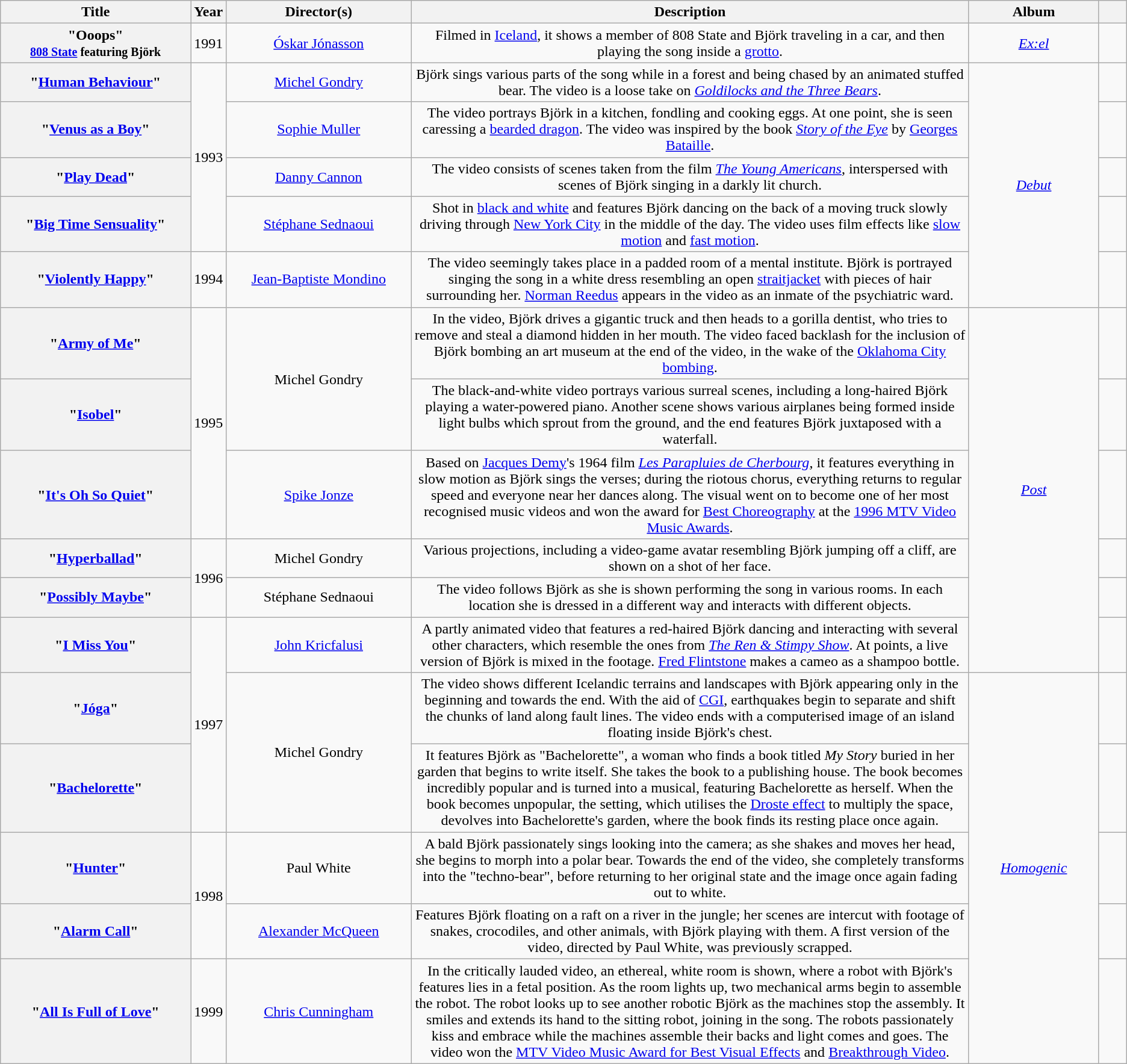<table class="wikitable sortable plainrowheaders" style="text-align:center;">
<tr>
<th scope="col" style="width:15em;">Title</th>
<th scope="col" style="width:2em;">Year</th>
<th scope="col" style="width:15em;">Director(s)</th>
<th scope="col" style="width:50em;" class="unsortable">Description</th>
<th scope="col" style="width:10em;">Album</th>
<th scope="col" style="width:2em;" class="unsortable"></th>
</tr>
<tr>
<th scope="row">"Ooops" <br><small><a href='#'>808 State</a> featuring Björk</small></th>
<td>1991</td>
<td><a href='#'>Óskar Jónasson</a></td>
<td>Filmed in <a href='#'>Iceland</a>, it shows a member of 808 State and Björk traveling in a car, and then playing the song inside a <a href='#'>grotto</a>.</td>
<td><em><a href='#'>Ex:el</a></em></td>
<td style="text-align:center;"></td>
</tr>
<tr>
<th scope="row">"<a href='#'>Human Behaviour</a>"</th>
<td rowspan="4">1993</td>
<td><a href='#'>Michel Gondry</a></td>
<td>Björk sings various parts of the song while in a forest and being chased by an animated stuffed bear. The video is a loose take on <em><a href='#'>Goldilocks and the Three Bears</a></em>.</td>
<td rowspan="5"><em><a href='#'>Debut</a></em></td>
<td style="text-align:center;"><br><br></td>
</tr>
<tr>
<th scope="row">"<a href='#'>Venus as a Boy</a>"</th>
<td><a href='#'>Sophie Muller</a></td>
<td>The video portrays Björk in a kitchen, fondling and cooking eggs. At one point, she is seen caressing a <a href='#'>bearded dragon</a>. The video was inspired by the book <em><a href='#'>Story of the Eye</a></em> by <a href='#'>Georges Bataille</a>.</td>
<td style="text-align:center;"></td>
</tr>
<tr>
<th scope="row">"<a href='#'>Play Dead</a>"</th>
<td><a href='#'>Danny Cannon</a></td>
<td>The video consists of scenes taken from the film <em><a href='#'>The Young Americans</a></em>, interspersed with scenes of Björk singing in a darkly lit church.</td>
<td style="text-align:center;"></td>
</tr>
<tr>
<th scope="row">"<a href='#'>Big Time Sensuality</a>"</th>
<td><a href='#'>Stéphane Sednaoui</a></td>
<td>Shot in <a href='#'>black and white</a> and features Björk dancing on the back of a moving truck slowly driving through <a href='#'>New York City</a> in the middle of the day. The video uses film effects like <a href='#'>slow motion</a> and <a href='#'>fast motion</a>.</td>
<td style="text-align:center;"><br></td>
</tr>
<tr>
<th scope="row">"<a href='#'>Violently Happy</a>"</th>
<td>1994</td>
<td><a href='#'>Jean-Baptiste Mondino</a></td>
<td>The video seemingly takes place in a padded room of a mental institute. Björk is portrayed singing the song in a white dress resembling an open <a href='#'>straitjacket</a> with pieces of hair surrounding her. <a href='#'>Norman Reedus</a> appears in the video as an inmate of the psychiatric ward.</td>
<td style="text-align:center;"></td>
</tr>
<tr>
<th scope="row">"<a href='#'>Army of Me</a>"</th>
<td rowspan="3">1995</td>
<td rowspan="2">Michel Gondry</td>
<td>In the video, Björk drives a gigantic truck and then heads to a gorilla dentist, who tries to remove and steal a diamond hidden in her mouth. The video faced backlash for the inclusion of Björk bombing an art museum at the end of the video, in the wake of the <a href='#'>Oklahoma City bombing</a>.</td>
<td rowspan="6"><em><a href='#'>Post</a></em></td>
<td style="text-align:center;"></td>
</tr>
<tr>
<th scope="row">"<a href='#'>Isobel</a>"</th>
<td>The black-and-white video portrays various surreal scenes, including a long-haired Björk playing a water-powered piano. Another scene shows various airplanes being formed inside light bulbs which sprout from the ground, and the end features Björk juxtaposed with a waterfall.</td>
<td style="text-align:center;"></td>
</tr>
<tr>
<th scope="row">"<a href='#'>It's Oh So Quiet</a>"</th>
<td><a href='#'>Spike Jonze</a></td>
<td>Based on <a href='#'>Jacques Demy</a>'s 1964 film <em><a href='#'>Les Parapluies de Cherbourg</a></em>, it features everything in slow motion as Björk sings the verses; during the riotous chorus, everything returns to regular speed and everyone near her dances along. The visual went on to become one of her most recognised music videos and won the award for <a href='#'>Best Choreography</a> at the <a href='#'>1996 MTV Video Music Awards</a>.</td>
<td style="text-align:center;"><br></td>
</tr>
<tr>
<th scope="row">"<a href='#'>Hyperballad</a>"</th>
<td rowspan="2">1996</td>
<td>Michel Gondry</td>
<td>Various projections, including a video-game avatar resembling Björk jumping off a cliff, are shown on a shot of her face.</td>
<td style="text-align:center;"><br></td>
</tr>
<tr>
<th scope="row">"<a href='#'>Possibly Maybe</a>"</th>
<td>Stéphane Sednaoui</td>
<td>The video follows Björk as she is shown performing the song in various rooms. In each location she is dressed in a different way and interacts with different objects.</td>
<td style="text-align:center;"></td>
</tr>
<tr>
<th scope="row">"<a href='#'>I Miss You</a>"</th>
<td rowspan="3">1997</td>
<td><a href='#'>John Kricfalusi</a></td>
<td>A partly animated video that features a red-haired Björk dancing and interacting with several other characters, which resemble the ones from <em><a href='#'>The Ren & Stimpy Show</a></em>. At points, a live version of Björk is mixed in the footage. <a href='#'>Fred Flintstone</a> makes a cameo as a shampoo bottle.</td>
<td style="text-align:center;"></td>
</tr>
<tr>
<th scope="row">"<a href='#'>Jóga</a>"</th>
<td rowspan="2">Michel Gondry</td>
<td>The video shows different Icelandic terrains and landscapes with Björk appearing only in the beginning and towards the end. With the aid of <a href='#'>CGI</a>, earthquakes begin to separate and shift the chunks of land along fault lines. The video ends with a computerised image of an island floating inside Björk's chest.</td>
<td rowspan="5"><em><a href='#'>Homogenic</a></em></td>
<td style="text-align:center;"><br><br></td>
</tr>
<tr>
<th scope="row">"<a href='#'>Bachelorette</a>"</th>
<td>It features Björk as "Bachelorette", a woman who finds a book titled <em>My Story</em> buried in her garden that begins to write itself. She takes the book to a publishing house. The book becomes incredibly popular and is turned into a musical, featuring Bachelorette as herself. When the book becomes unpopular, the setting, which utilises the <a href='#'>Droste effect</a> to multiply the space, devolves into Bachelorette's garden, where the book finds its resting place once again.</td>
<td style="text-align:center;"><br><br></td>
</tr>
<tr>
<th scope="row">"<a href='#'>Hunter</a>"</th>
<td rowspan="2">1998</td>
<td>Paul White</td>
<td>A bald Björk passionately sings looking into the camera; as she shakes and moves her head, she begins to morph into a polar bear. Towards the end of the video, she completely transforms into the "techno-bear", before returning to her original state and the image once again fading out to white.</td>
<td style="text-align:center;"><br></td>
</tr>
<tr>
<th scope="row">"<a href='#'>Alarm Call</a>"</th>
<td><a href='#'>Alexander McQueen</a></td>
<td>Features Björk floating on a raft on a river in the jungle; her scenes are intercut with footage of snakes, crocodiles, and other animals, with Björk playing with them. A first version of the video, directed by Paul White, was previously scrapped.</td>
<td style="text-align:center;"><br></td>
</tr>
<tr>
<th scope="row">"<a href='#'>All Is Full of Love</a>"</th>
<td>1999</td>
<td><a href='#'>Chris Cunningham</a></td>
<td>In the critically lauded video, an ethereal, white room is shown, where a robot with Björk's features lies in a fetal position. As the room lights up, two mechanical arms begin to assemble the robot. The robot looks up to see another robotic Björk as the machines stop the assembly. It smiles and extends its hand to the sitting robot, joining in the song. The robots passionately kiss and embrace while the machines assemble their backs and light comes and goes. The video won the <a href='#'>MTV Video Music Award for Best Visual Effects</a> and <a href='#'>Breakthrough Video</a>.</td>
<td style="text-align:center;"><br><br></td>
</tr>
</table>
